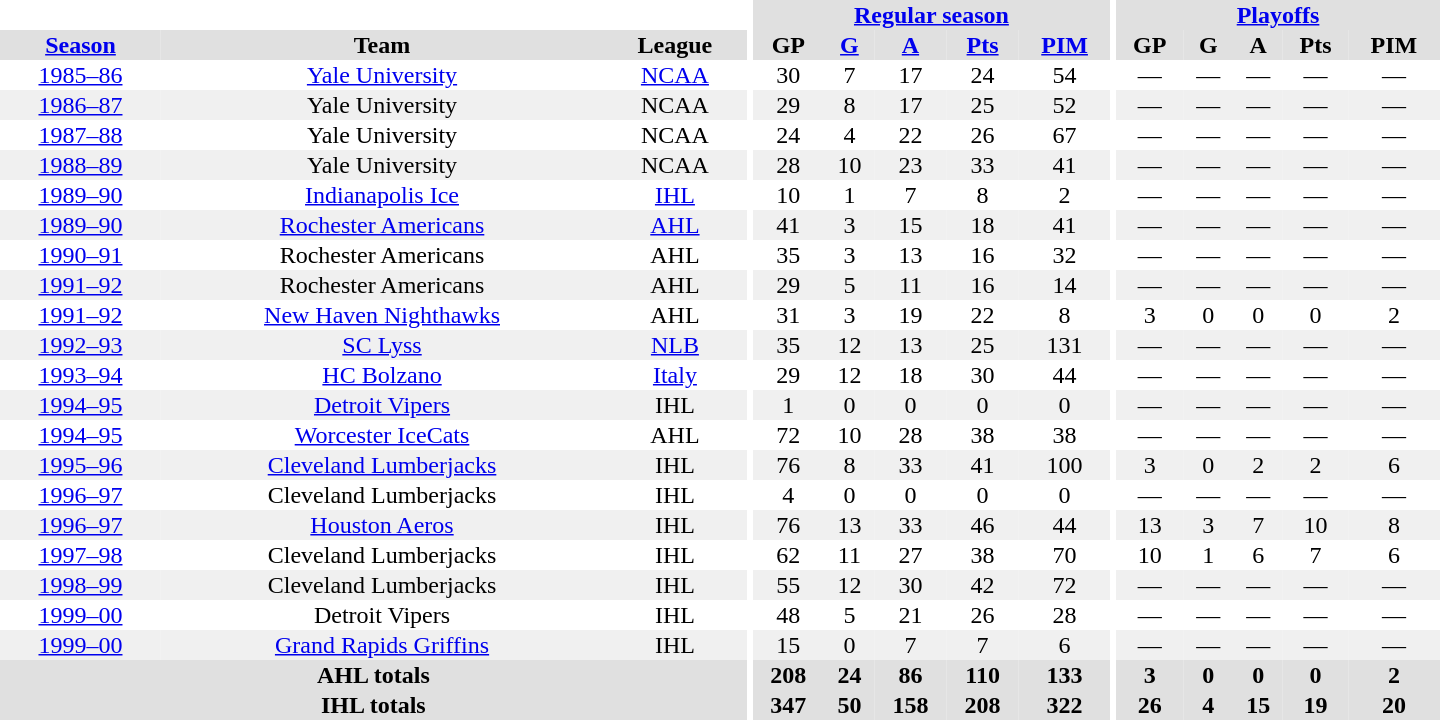<table border="0" cellpadding="1" cellspacing="0" style="text-align:center; width:60em">
<tr bgcolor="#e0e0e0">
<th colspan="3" bgcolor="#ffffff"></th>
<th rowspan="99" bgcolor="#ffffff"></th>
<th colspan="5"><a href='#'>Regular season</a></th>
<th rowspan="99" bgcolor="#ffffff"></th>
<th colspan="5"><a href='#'>Playoffs</a></th>
</tr>
<tr bgcolor="#e0e0e0">
<th><a href='#'>Season</a></th>
<th>Team</th>
<th>League</th>
<th>GP</th>
<th><a href='#'>G</a></th>
<th><a href='#'>A</a></th>
<th><a href='#'>Pts</a></th>
<th><a href='#'>PIM</a></th>
<th>GP</th>
<th>G</th>
<th>A</th>
<th>Pts</th>
<th>PIM</th>
</tr>
<tr>
<td><a href='#'>1985–86</a></td>
<td><a href='#'>Yale University</a></td>
<td><a href='#'>NCAA</a></td>
<td>30</td>
<td>7</td>
<td>17</td>
<td>24</td>
<td>54</td>
<td>—</td>
<td>—</td>
<td>—</td>
<td>—</td>
<td>—</td>
</tr>
<tr bgcolor="#f0f0f0">
<td><a href='#'>1986–87</a></td>
<td>Yale University</td>
<td>NCAA</td>
<td>29</td>
<td>8</td>
<td>17</td>
<td>25</td>
<td>52</td>
<td>—</td>
<td>—</td>
<td>—</td>
<td>—</td>
<td>—</td>
</tr>
<tr>
<td><a href='#'>1987–88</a></td>
<td>Yale University</td>
<td>NCAA</td>
<td>24</td>
<td>4</td>
<td>22</td>
<td>26</td>
<td>67</td>
<td>—</td>
<td>—</td>
<td>—</td>
<td>—</td>
<td>—</td>
</tr>
<tr bgcolor="#f0f0f0">
<td><a href='#'>1988–89</a></td>
<td>Yale University</td>
<td>NCAA</td>
<td>28</td>
<td>10</td>
<td>23</td>
<td>33</td>
<td>41</td>
<td>—</td>
<td>—</td>
<td>—</td>
<td>—</td>
<td>—</td>
</tr>
<tr>
<td><a href='#'>1989–90</a></td>
<td><a href='#'>Indianapolis Ice</a></td>
<td><a href='#'>IHL</a></td>
<td>10</td>
<td>1</td>
<td>7</td>
<td>8</td>
<td>2</td>
<td>—</td>
<td>—</td>
<td>—</td>
<td>—</td>
<td>—</td>
</tr>
<tr bgcolor="#f0f0f0">
<td><a href='#'>1989–90</a></td>
<td><a href='#'>Rochester Americans</a></td>
<td><a href='#'>AHL</a></td>
<td>41</td>
<td>3</td>
<td>15</td>
<td>18</td>
<td>41</td>
<td>—</td>
<td>—</td>
<td>—</td>
<td>—</td>
<td>—</td>
</tr>
<tr>
<td><a href='#'>1990–91</a></td>
<td>Rochester Americans</td>
<td>AHL</td>
<td>35</td>
<td>3</td>
<td>13</td>
<td>16</td>
<td>32</td>
<td>—</td>
<td>—</td>
<td>—</td>
<td>—</td>
<td>—</td>
</tr>
<tr bgcolor="#f0f0f0">
<td><a href='#'>1991–92</a></td>
<td>Rochester Americans</td>
<td>AHL</td>
<td>29</td>
<td>5</td>
<td>11</td>
<td>16</td>
<td>14</td>
<td>—</td>
<td>—</td>
<td>—</td>
<td>—</td>
<td>—</td>
</tr>
<tr>
<td><a href='#'>1991–92</a></td>
<td><a href='#'>New Haven Nighthawks</a></td>
<td>AHL</td>
<td>31</td>
<td>3</td>
<td>19</td>
<td>22</td>
<td>8</td>
<td>3</td>
<td>0</td>
<td>0</td>
<td>0</td>
<td>2</td>
</tr>
<tr bgcolor="#f0f0f0">
<td><a href='#'>1992–93</a></td>
<td><a href='#'>SC Lyss</a></td>
<td><a href='#'>NLB</a></td>
<td>35</td>
<td>12</td>
<td>13</td>
<td>25</td>
<td>131</td>
<td>—</td>
<td>—</td>
<td>—</td>
<td>—</td>
<td>—</td>
</tr>
<tr>
<td><a href='#'>1993–94</a></td>
<td><a href='#'>HC Bolzano</a></td>
<td><a href='#'>Italy</a></td>
<td>29</td>
<td>12</td>
<td>18</td>
<td>30</td>
<td>44</td>
<td>—</td>
<td>—</td>
<td>—</td>
<td>—</td>
<td>—</td>
</tr>
<tr bgcolor="#f0f0f0">
<td><a href='#'>1994–95</a></td>
<td><a href='#'>Detroit Vipers</a></td>
<td>IHL</td>
<td>1</td>
<td>0</td>
<td>0</td>
<td>0</td>
<td>0</td>
<td>—</td>
<td>—</td>
<td>—</td>
<td>—</td>
<td>—</td>
</tr>
<tr>
<td><a href='#'>1994–95</a></td>
<td><a href='#'>Worcester IceCats</a></td>
<td>AHL</td>
<td>72</td>
<td>10</td>
<td>28</td>
<td>38</td>
<td>38</td>
<td>—</td>
<td>—</td>
<td>—</td>
<td>—</td>
<td>—</td>
</tr>
<tr bgcolor="#f0f0f0">
<td><a href='#'>1995–96</a></td>
<td><a href='#'>Cleveland Lumberjacks</a></td>
<td>IHL</td>
<td>76</td>
<td>8</td>
<td>33</td>
<td>41</td>
<td>100</td>
<td>3</td>
<td>0</td>
<td>2</td>
<td>2</td>
<td>6</td>
</tr>
<tr>
<td><a href='#'>1996–97</a></td>
<td>Cleveland Lumberjacks</td>
<td>IHL</td>
<td>4</td>
<td>0</td>
<td>0</td>
<td>0</td>
<td>0</td>
<td>—</td>
<td>—</td>
<td>—</td>
<td>—</td>
<td>—</td>
</tr>
<tr bgcolor="#f0f0f0">
<td><a href='#'>1996–97</a></td>
<td><a href='#'>Houston Aeros</a></td>
<td>IHL</td>
<td>76</td>
<td>13</td>
<td>33</td>
<td>46</td>
<td>44</td>
<td>13</td>
<td>3</td>
<td>7</td>
<td>10</td>
<td>8</td>
</tr>
<tr>
<td><a href='#'>1997–98</a></td>
<td>Cleveland Lumberjacks</td>
<td>IHL</td>
<td>62</td>
<td>11</td>
<td>27</td>
<td>38</td>
<td>70</td>
<td>10</td>
<td>1</td>
<td>6</td>
<td>7</td>
<td>6</td>
</tr>
<tr bgcolor="#f0f0f0">
<td><a href='#'>1998–99</a></td>
<td>Cleveland Lumberjacks</td>
<td>IHL</td>
<td>55</td>
<td>12</td>
<td>30</td>
<td>42</td>
<td>72</td>
<td>—</td>
<td>—</td>
<td>—</td>
<td>—</td>
<td>—</td>
</tr>
<tr>
<td><a href='#'>1999–00</a></td>
<td>Detroit Vipers</td>
<td>IHL</td>
<td>48</td>
<td>5</td>
<td>21</td>
<td>26</td>
<td>28</td>
<td>—</td>
<td>—</td>
<td>—</td>
<td>—</td>
<td>—</td>
</tr>
<tr bgcolor="#f0f0f0">
<td><a href='#'>1999–00</a></td>
<td><a href='#'>Grand Rapids Griffins</a></td>
<td>IHL</td>
<td>15</td>
<td>0</td>
<td>7</td>
<td>7</td>
<td>6</td>
<td>—</td>
<td>—</td>
<td>—</td>
<td>—</td>
<td>—</td>
</tr>
<tr>
</tr>
<tr ALIGN="center" bgcolor="#e0e0e0">
<th colspan="3">AHL totals</th>
<th ALIGN="center">208</th>
<th ALIGN="center">24</th>
<th ALIGN="center">86</th>
<th ALIGN="center">110</th>
<th ALIGN="center">133</th>
<th ALIGN="center">3</th>
<th ALIGN="center">0</th>
<th ALIGN="center">0</th>
<th ALIGN="center">0</th>
<th ALIGN="center">2</th>
</tr>
<tr>
</tr>
<tr ALIGN="center" bgcolor="#e0e0e0">
<th colspan="3">IHL totals</th>
<th ALIGN="center">347</th>
<th ALIGN="center">50</th>
<th ALIGN="center">158</th>
<th ALIGN="center">208</th>
<th ALIGN="center">322</th>
<th ALIGN="center">26</th>
<th ALIGN="center">4</th>
<th ALIGN="center">15</th>
<th ALIGN="center">19</th>
<th ALIGN="center">20</th>
</tr>
</table>
